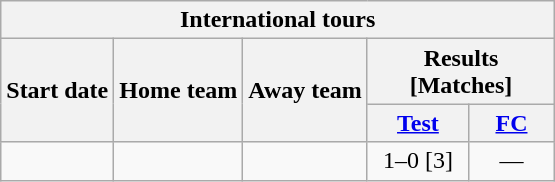<table class="wikitable" style="text-align:center;">
<tr>
<th colspan="7">International tours</th>
</tr>
<tr>
<th rowspan="2">Start date</th>
<th rowspan="2">Home team</th>
<th rowspan="2">Away team</th>
<th colspan="2">Results [Matches]</th>
</tr>
<tr>
<th width=60px><a href='#'>Test</a></th>
<th width=50px><a href='#'>FC</a></th>
</tr>
<tr>
<td><a href='#'></a></td>
<td style="text-align:left"></td>
<td style="text-align:left"></td>
<td>1–0 [3]</td>
<td ; style="text-align:center">—</td>
</tr>
</table>
